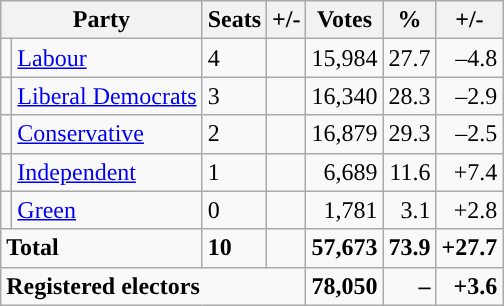<table class="wikitable sortable">
<tr>
<th colspan="2">Party</th>
<th>Seats</th>
<th>+/-</th>
<th>Votes</th>
<th>%</th>
<th>+/-</th>
</tr>
<tr>
<td style="background-color: "></td>
<td><a href='#'>Labour</a></td>
<td>4</td>
<td></td>
<td style="text-align:right;">15,984</td>
<td style="text-align:right;">27.7</td>
<td style="text-align:right;">–4.8</td>
</tr>
<tr>
<td style="background-color: "></td>
<td><a href='#'>Liberal Democrats</a></td>
<td>3</td>
<td></td>
<td style="text-align:right;">16,340</td>
<td style="text-align:right;">28.3</td>
<td style="text-align:right;">–2.9</td>
</tr>
<tr>
<td style="background-color: "></td>
<td><a href='#'>Conservative</a></td>
<td>2</td>
<td></td>
<td style="text-align:right;">16,879</td>
<td style="text-align:right;">29.3</td>
<td style="text-align:right;">–2.5</td>
</tr>
<tr>
<td style="background-color: "></td>
<td><a href='#'>Independent</a></td>
<td>1</td>
<td></td>
<td style="text-align:right;">6,689</td>
<td style="text-align:right;">11.6</td>
<td style="text-align:right;">+7.4</td>
</tr>
<tr>
<td style="background-color: "></td>
<td><a href='#'>Green</a></td>
<td>0</td>
<td></td>
<td style="text-align:right;">1,781</td>
<td style="text-align:right;">3.1</td>
<td style="text-align:right;">+2.8</td>
</tr>
<tr>
<td colspan="2"><strong>Total</strong></td>
<td><strong>10</strong></td>
<td></td>
<td style="text-align:right;"><strong>57,673</strong></td>
<td style="text-align:right;"><strong>73.9</strong></td>
<td style="text-align:right;"><strong>+27.7</strong></td>
</tr>
<tr>
<td colspan="4"><strong>Registered electors</strong></td>
<td style="text-align:right;"><strong>78,050</strong></td>
<td style="text-align:right;"><strong>–</strong></td>
<td style="text-align:right;"><strong>+3.6</strong></td>
</tr>
</table>
